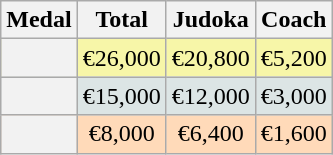<table class=wikitable style="text-align:center;">
<tr>
<th>Medal</th>
<th>Total</th>
<th>Judoka</th>
<th>Coach</th>
</tr>
<tr bgcolor=F7F6A8>
<th></th>
<td>€26,000</td>
<td>€20,800</td>
<td>€5,200</td>
</tr>
<tr bgcolor=DCE5E5>
<th></th>
<td>€15,000</td>
<td>€12,000</td>
<td>€3,000</td>
</tr>
<tr bgcolor=FFDAB9>
<th></th>
<td>€8,000</td>
<td>€6,400</td>
<td>€1,600</td>
</tr>
</table>
